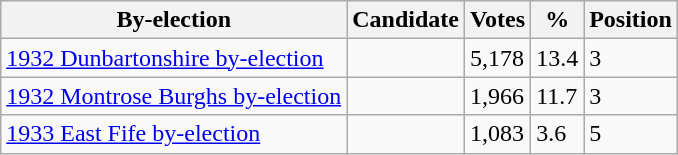<table class="wikitable sortable">
<tr>
<th>By-election</th>
<th>Candidate</th>
<th>Votes</th>
<th>%</th>
<th>Position</th>
</tr>
<tr>
<td><a href='#'>1932 Dunbartonshire by-election</a></td>
<td></td>
<td>5,178</td>
<td>13.4</td>
<td>3</td>
</tr>
<tr>
<td><a href='#'>1932 Montrose Burghs by-election</a></td>
<td></td>
<td>1,966</td>
<td>11.7</td>
<td>3</td>
</tr>
<tr>
<td><a href='#'>1933 East Fife by-election</a></td>
<td></td>
<td>1,083</td>
<td>3.6</td>
<td>5</td>
</tr>
</table>
